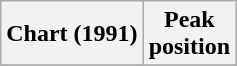<table class="wikitable plainrowheaders">
<tr>
<th scope="col">Chart (1991)</th>
<th scope="col">Peak<br>position</th>
</tr>
<tr>
</tr>
</table>
